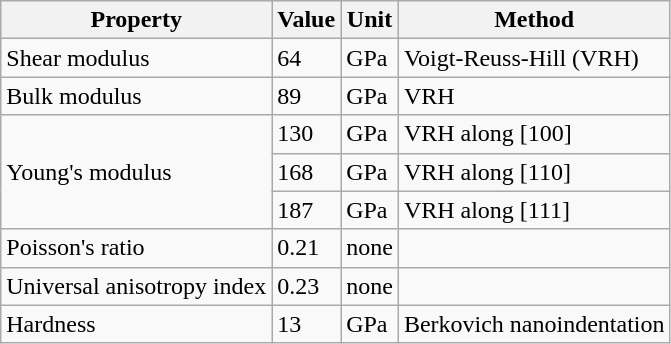<table class="wikitable">
<tr>
<th>Property</th>
<th>Value</th>
<th>Unit</th>
<th>Method</th>
</tr>
<tr>
<td>Shear modulus</td>
<td>64</td>
<td>GPa</td>
<td>Voigt-Reuss-Hill (VRH)</td>
</tr>
<tr>
<td>Bulk modulus</td>
<td>89</td>
<td>GPa</td>
<td>VRH</td>
</tr>
<tr>
<td rowspan="3">Young's modulus</td>
<td>130</td>
<td>GPa</td>
<td>VRH along [100]</td>
</tr>
<tr>
<td>168</td>
<td>GPa</td>
<td>VRH along [110]</td>
</tr>
<tr>
<td>187</td>
<td>GPa</td>
<td>VRH along [111]</td>
</tr>
<tr>
<td>Poisson's ratio</td>
<td>0.21</td>
<td>none</td>
<td></td>
</tr>
<tr>
<td>Universal anisotropy index</td>
<td>0.23</td>
<td>none</td>
<td></td>
</tr>
<tr>
<td>Hardness</td>
<td>13</td>
<td>GPa</td>
<td>Berkovich nanoindentation</td>
</tr>
</table>
